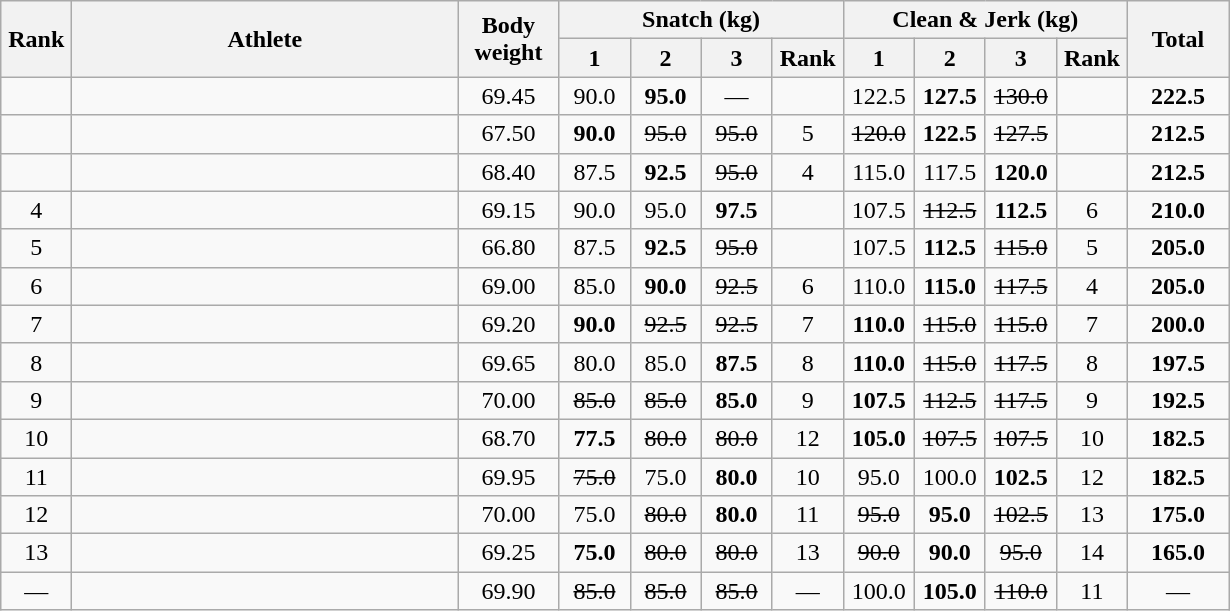<table class = "wikitable" style="text-align:center;">
<tr>
<th rowspan=2 width=40>Rank</th>
<th rowspan=2 width=250>Athlete</th>
<th rowspan=2 width=60>Body weight</th>
<th colspan=4>Snatch (kg)</th>
<th colspan=4>Clean & Jerk (kg)</th>
<th rowspan=2 width=60>Total</th>
</tr>
<tr>
<th width=40>1</th>
<th width=40>2</th>
<th width=40>3</th>
<th width=40>Rank</th>
<th width=40>1</th>
<th width=40>2</th>
<th width=40>3</th>
<th width=40>Rank</th>
</tr>
<tr>
<td></td>
<td align=left></td>
<td>69.45</td>
<td>90.0</td>
<td><strong>95.0</strong></td>
<td>—</td>
<td></td>
<td>122.5</td>
<td><strong>127.5</strong></td>
<td><s>130.0 </s></td>
<td></td>
<td><strong>222.5</strong></td>
</tr>
<tr>
<td></td>
<td align=left></td>
<td>67.50</td>
<td><strong>90.0</strong></td>
<td><s>95.0 </s></td>
<td><s>95.0 </s></td>
<td>5</td>
<td><s>120.0 </s></td>
<td><strong>122.5</strong></td>
<td><s>127.5 </s></td>
<td></td>
<td><strong>212.5</strong></td>
</tr>
<tr>
<td></td>
<td align=left></td>
<td>68.40</td>
<td>87.5</td>
<td><strong>92.5</strong></td>
<td><s>95.0 </s></td>
<td>4</td>
<td>115.0</td>
<td>117.5</td>
<td><strong>120.0</strong></td>
<td></td>
<td><strong>212.5</strong></td>
</tr>
<tr>
<td>4</td>
<td align=left></td>
<td>69.15</td>
<td>90.0</td>
<td>95.0</td>
<td><strong>97.5</strong></td>
<td></td>
<td>107.5</td>
<td><s>112.5 </s></td>
<td><strong>112.5</strong></td>
<td>6</td>
<td><strong>210.0  </strong></td>
</tr>
<tr>
<td>5</td>
<td align=left></td>
<td>66.80</td>
<td>87.5</td>
<td><strong>92.5</strong></td>
<td><s>95.0 </s></td>
<td></td>
<td>107.5</td>
<td><strong>112.5</strong></td>
<td><s>115.0 </s></td>
<td>5</td>
<td><strong>205.0</strong></td>
</tr>
<tr>
<td>6</td>
<td align=left></td>
<td>69.00</td>
<td>85.0</td>
<td><strong>90.0</strong></td>
<td><s>92.5 </s></td>
<td>6</td>
<td>110.0</td>
<td><strong>115.0</strong></td>
<td><s>117.5 </s></td>
<td>4</td>
<td><strong>205.0  </strong></td>
</tr>
<tr>
<td>7</td>
<td align=left></td>
<td>69.20</td>
<td><strong>90.0</strong></td>
<td><s>92.5 </s></td>
<td><s>92.5 </s></td>
<td>7</td>
<td><strong>110.0</strong></td>
<td><s>115.0 </s></td>
<td><s>115.0 </s></td>
<td>7</td>
<td><strong>200.0</strong></td>
</tr>
<tr>
<td>8</td>
<td align=left></td>
<td>69.65</td>
<td>80.0</td>
<td>85.0</td>
<td><strong>87.5</strong></td>
<td>8</td>
<td><strong>110.0</strong></td>
<td><s>115.0 </s></td>
<td><s>117.5 </s></td>
<td>8</td>
<td><strong>197.5</strong></td>
</tr>
<tr>
<td>9</td>
<td align=left></td>
<td>70.00</td>
<td><s>85.0 </s></td>
<td><s>85.0 </s></td>
<td><strong>85.0</strong></td>
<td>9</td>
<td><strong>107.5</strong></td>
<td><s>112.5 </s></td>
<td><s>117.5 </s></td>
<td>9</td>
<td><strong>192.5</strong></td>
</tr>
<tr>
<td>10</td>
<td align=left></td>
<td>68.70</td>
<td><strong>77.5</strong></td>
<td><s>80.0 </s></td>
<td><s>80.0 </s></td>
<td>12</td>
<td><strong>105.0</strong></td>
<td><s>107.5 </s></td>
<td><s>107.5 </s></td>
<td>10</td>
<td><strong>182.5</strong></td>
</tr>
<tr>
<td>11</td>
<td align=left></td>
<td>69.95</td>
<td><s>75.0 </s></td>
<td>75.0</td>
<td><strong>80.0</strong></td>
<td>10</td>
<td>95.0</td>
<td>100.0</td>
<td><strong>102.5</strong></td>
<td>12</td>
<td><strong>182.5</strong></td>
</tr>
<tr>
<td>12</td>
<td align=left></td>
<td>70.00</td>
<td>75.0</td>
<td><s>80.0 </s></td>
<td><strong>80.0</strong></td>
<td>11</td>
<td><s>95.0 </s></td>
<td><strong>95.0</strong></td>
<td><s>102.5 </s></td>
<td>13</td>
<td><strong>175.0</strong></td>
</tr>
<tr>
<td>13</td>
<td align=left></td>
<td>69.25</td>
<td><strong>75.0</strong></td>
<td><s>80.0 </s></td>
<td><s>80.0 </s></td>
<td>13</td>
<td><s>90.0 </s></td>
<td><strong>90.0</strong></td>
<td><s>95.0 </s></td>
<td>14</td>
<td><strong>165.0</strong></td>
</tr>
<tr>
<td>—</td>
<td align=left></td>
<td>69.90</td>
<td><s>85.0 </s></td>
<td><s>85.0 </s></td>
<td><s>85.0 </s></td>
<td>—</td>
<td>100.0</td>
<td><strong>105.0</strong></td>
<td><s>110.0 </s></td>
<td>11</td>
<td>—</td>
</tr>
</table>
